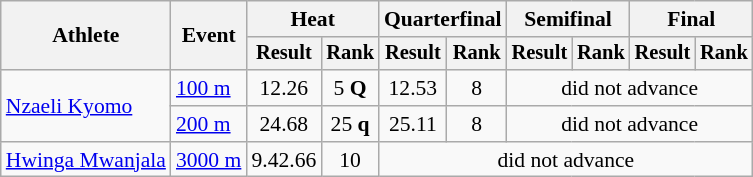<table class="wikitable" style="font-size:90%">
<tr>
<th rowspan="2">Athlete</th>
<th rowspan="2">Event</th>
<th colspan="2">Heat</th>
<th colspan="2">Quarterfinal</th>
<th colspan="2">Semifinal</th>
<th colspan="2">Final</th>
</tr>
<tr style="font-size:95%">
<th>Result</th>
<th>Rank</th>
<th>Result</th>
<th>Rank</th>
<th>Result</th>
<th>Rank</th>
<th>Result</th>
<th>Rank</th>
</tr>
<tr align=center>
<td align=left rowspan=2><a href='#'>Nzaeli Kyomo</a></td>
<td align=left><a href='#'>100 m</a></td>
<td>12.26</td>
<td>5 <strong>Q</strong></td>
<td>12.53</td>
<td>8</td>
<td colspan=4>did not advance</td>
</tr>
<tr align=center>
<td align=left><a href='#'>200 m</a></td>
<td>24.68</td>
<td>25 <strong>q</strong></td>
<td>25.11</td>
<td>8</td>
<td colspan=4>did not advance</td>
</tr>
<tr align=center>
<td align=left><a href='#'>Hwinga Mwanjala</a></td>
<td align=left><a href='#'>3000 m</a></td>
<td>9.42.66</td>
<td>10</td>
<td colspan=6>did not advance</td>
</tr>
</table>
